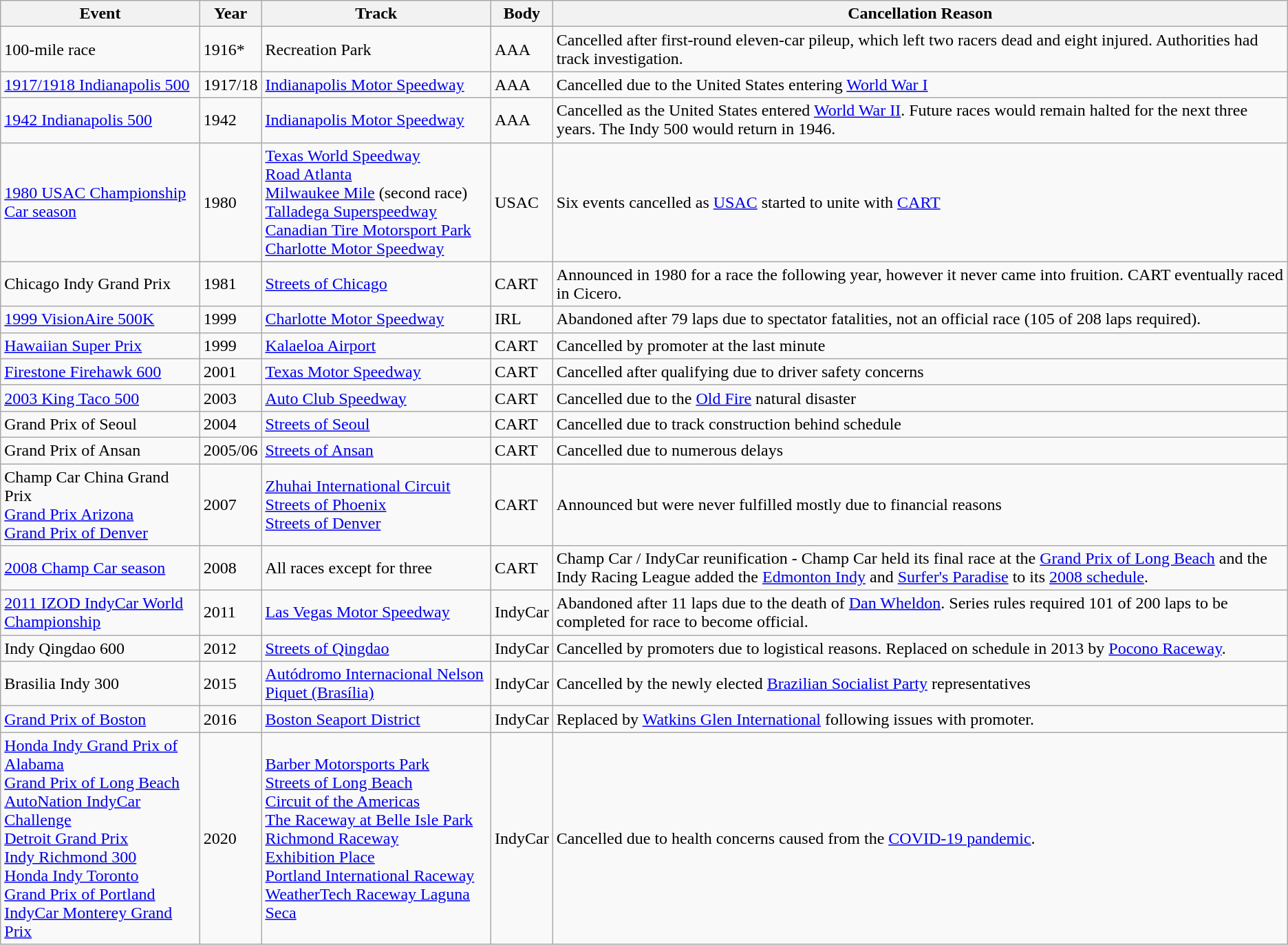<table class="wikitable sortable">
<tr>
<th>Event</th>
<th>Year</th>
<th>Track</th>
<th>Body</th>
<th>Cancellation Reason</th>
</tr>
<tr>
<td> 100-mile race</td>
<td>1916*</td>
<td>Recreation Park</td>
<td>AAA</td>
<td>Cancelled after first-round eleven-car pileup, which left two racers dead and eight injured.  Authorities had track investigation.</td>
</tr>
<tr>
<td> <a href='#'>1917/1918 Indianapolis 500</a></td>
<td>1917/18</td>
<td><a href='#'>Indianapolis Motor Speedway</a></td>
<td>AAA</td>
<td>Cancelled due to the United States entering <a href='#'>World War I</a></td>
</tr>
<tr>
<td> <a href='#'>1942 Indianapolis 500</a></td>
<td>1942</td>
<td><a href='#'>Indianapolis Motor Speedway</a></td>
<td>AAA</td>
<td>Cancelled as the United States entered <a href='#'>World War II</a>. Future races would remain halted for the next three years. The Indy 500 would return in 1946.</td>
</tr>
<tr>
<td> <a href='#'>1980 USAC Championship Car season</a></td>
<td>1980</td>
<td><a href='#'>Texas World Speedway</a><br><a href='#'>Road Atlanta</a><br><a href='#'>Milwaukee Mile</a> (second race)<br><a href='#'>Talladega Superspeedway</a><br><a href='#'>Canadian Tire Motorsport Park</a><br> <a href='#'>Charlotte Motor Speedway</a></td>
<td>USAC</td>
<td>Six events cancelled as <a href='#'>USAC</a> started to unite with <a href='#'>CART</a></td>
</tr>
<tr>
<td> Chicago Indy Grand Prix</td>
<td>1981</td>
<td><a href='#'>Streets of Chicago</a></td>
<td>CART</td>
<td>Announced in 1980 for a race the following year, however it never came into fruition.  CART eventually raced in Cicero.</td>
</tr>
<tr>
<td> <a href='#'>1999 VisionAire 500K</a></td>
<td>1999</td>
<td><a href='#'>Charlotte Motor Speedway</a></td>
<td>IRL</td>
<td>Abandoned after 79 laps due to spectator fatalities, not an official race (105 of 208 laps required).</td>
</tr>
<tr>
<td> <a href='#'>Hawaiian Super Prix</a></td>
<td>1999</td>
<td><a href='#'>Kalaeloa Airport</a></td>
<td>CART</td>
<td>Cancelled by promoter at the last minute</td>
</tr>
<tr>
<td> <a href='#'>Firestone Firehawk 600</a></td>
<td>2001</td>
<td><a href='#'>Texas Motor Speedway</a></td>
<td>CART</td>
<td>Cancelled after qualifying due to driver safety concerns</td>
</tr>
<tr>
<td> <a href='#'>2003 King Taco 500</a></td>
<td>2003</td>
<td><a href='#'>Auto Club Speedway</a></td>
<td>CART</td>
<td>Cancelled due to the <a href='#'>Old Fire</a> natural disaster</td>
</tr>
<tr>
<td> Grand Prix of Seoul</td>
<td>2004</td>
<td><a href='#'>Streets of Seoul</a></td>
<td>CART</td>
<td>Cancelled due to track construction behind schedule</td>
</tr>
<tr>
<td> Grand Prix of Ansan</td>
<td>2005/06</td>
<td><a href='#'>Streets of Ansan</a></td>
<td>CART</td>
<td>Cancelled due to numerous delays</td>
</tr>
<tr>
<td> Champ Car China Grand Prix<br> <a href='#'>Grand Prix Arizona</a><br> <a href='#'>Grand Prix of Denver</a></td>
<td>2007</td>
<td><a href='#'>Zhuhai International Circuit</a><br><a href='#'>Streets of Phoenix</a><br><a href='#'>Streets of Denver</a></td>
<td>CART</td>
<td>Announced but were never fulfilled mostly due to financial reasons</td>
</tr>
<tr>
<td> <a href='#'>2008 Champ Car season</a></td>
<td>2008</td>
<td>All races except for three</td>
<td>CART</td>
<td>Champ Car / IndyCar reunification - Champ Car held its final race at the <a href='#'>Grand Prix of Long Beach</a> and the Indy Racing League added the <a href='#'>Edmonton Indy</a> and <a href='#'>Surfer's Paradise</a> to its <a href='#'>2008 schedule</a>.</td>
</tr>
<tr>
<td> <a href='#'>2011 IZOD IndyCar World Championship</a></td>
<td>2011</td>
<td><a href='#'>Las Vegas Motor Speedway</a></td>
<td>IndyCar</td>
<td>Abandoned after 11 laps due to the death of <a href='#'>Dan Wheldon</a>.  Series rules required 101 of 200 laps to be completed for race to become official.</td>
</tr>
<tr>
<td> Indy Qingdao 600</td>
<td>2012</td>
<td><a href='#'>Streets of Qingdao</a></td>
<td>IndyCar</td>
<td>Cancelled by promoters due to logistical reasons.  Replaced on schedule in 2013 by <a href='#'>Pocono Raceway</a>.</td>
</tr>
<tr>
<td> Brasilia Indy 300</td>
<td>2015</td>
<td><a href='#'>Autódromo Internacional Nelson Piquet (Brasília)</a></td>
<td>IndyCar</td>
<td>Cancelled by the newly elected <a href='#'>Brazilian Socialist Party</a> representatives</td>
</tr>
<tr>
<td> <a href='#'>Grand Prix of Boston</a></td>
<td>2016</td>
<td><a href='#'>Boston Seaport District</a></td>
<td>IndyCar</td>
<td>Replaced by <a href='#'>Watkins Glen International</a> following issues with promoter.</td>
</tr>
<tr>
<td> <a href='#'>Honda Indy Grand Prix of Alabama</a><br> <a href='#'>Grand Prix of Long Beach</a><br> <a href='#'>AutoNation IndyCar Challenge</a><br> <a href='#'>Detroit Grand Prix</a><br> <a href='#'>Indy Richmond 300</a><br>  <a href='#'>Honda Indy Toronto</a><br> <a href='#'>Grand Prix of Portland</a><br>  <a href='#'>IndyCar Monterey Grand Prix</a></td>
<td>2020</td>
<td><a href='#'>Barber Motorsports Park</a><br><a href='#'>Streets of Long Beach</a><br><a href='#'>Circuit of the Americas</a><br><a href='#'>The Raceway at Belle Isle Park</a><br><a href='#'>Richmond Raceway</a><br><a href='#'>Exhibition Place</a><br><a href='#'>Portland International Raceway</a><br><a href='#'>WeatherTech Raceway Laguna Seca</a></td>
<td>IndyCar</td>
<td>Cancelled due to health concerns caused from the <a href='#'>COVID-19 pandemic</a>.</td>
</tr>
</table>
